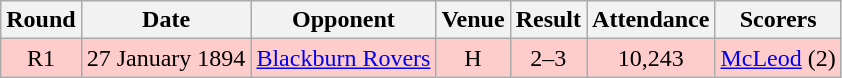<table class="wikitable" style="font-size:100%; text-align:center">
<tr>
<th>Round</th>
<th>Date</th>
<th>Opponent</th>
<th>Venue</th>
<th>Result</th>
<th>Attendance</th>
<th>Scorers</th>
</tr>
<tr style="background-color: #FFCCCC;">
<td>R1</td>
<td>27 January 1894</td>
<td><a href='#'>Blackburn Rovers</a></td>
<td>H</td>
<td>2–3</td>
<td>10,243</td>
<td><a href='#'>McLeod</a> (2)</td>
</tr>
</table>
